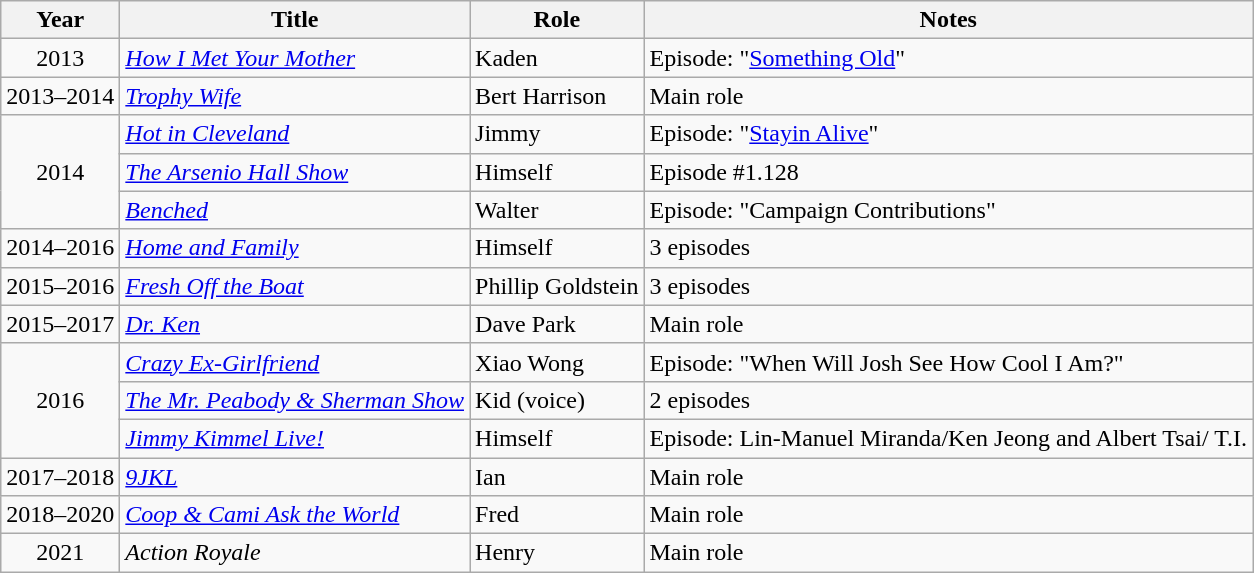<table class="wikitable sortable">
<tr>
<th>Year</th>
<th>Title</th>
<th>Role</th>
<th>Notes</th>
</tr>
<tr>
<td align="center">2013</td>
<td><em><a href='#'>How I Met Your Mother</a></em></td>
<td>Kaden</td>
<td>Episode: "<a href='#'>Something Old</a>"</td>
</tr>
<tr>
<td align="center">2013–2014</td>
<td><em><a href='#'>Trophy Wife</a></em></td>
<td>Bert Harrison</td>
<td>Main role</td>
</tr>
<tr>
<td align="center" rowspan=3>2014</td>
<td><em><a href='#'>Hot in Cleveland</a></em></td>
<td>Jimmy</td>
<td>Episode: "<a href='#'>Stayin Alive</a>"</td>
</tr>
<tr>
<td><em><a href='#'>The Arsenio Hall Show</a></em></td>
<td>Himself</td>
<td>Episode #1.128</td>
</tr>
<tr>
<td><em><a href='#'>Benched</a></em></td>
<td>Walter</td>
<td>Episode: "Campaign Contributions"</td>
</tr>
<tr>
<td align="center">2014–2016</td>
<td><em><a href='#'>Home and Family</a></em></td>
<td>Himself</td>
<td>3 episodes</td>
</tr>
<tr>
<td align="center">2015–2016</td>
<td><em><a href='#'>Fresh Off the Boat</a></em></td>
<td>Phillip Goldstein</td>
<td>3 episodes</td>
</tr>
<tr>
<td align="center">2015–2017</td>
<td><em><a href='#'>Dr. Ken</a></em></td>
<td>Dave Park</td>
<td>Main role</td>
</tr>
<tr>
<td align="center" rowspan=3>2016</td>
<td><em><a href='#'>Crazy Ex-Girlfriend</a></em></td>
<td>Xiao Wong</td>
<td>Episode: "When Will Josh See How Cool I Am?"</td>
</tr>
<tr>
<td><em><a href='#'>The Mr. Peabody & Sherman Show</a></em></td>
<td>Kid (voice)</td>
<td>2 episodes</td>
</tr>
<tr>
<td><em><a href='#'>Jimmy Kimmel Live!</a></em></td>
<td>Himself</td>
<td>Episode: Lin-Manuel Miranda/Ken Jeong and Albert Tsai/ T.I.</td>
</tr>
<tr>
<td align="center">2017–2018</td>
<td><em><a href='#'>9JKL</a></em></td>
<td>Ian</td>
<td>Main role</td>
</tr>
<tr>
<td align="center">2018–2020</td>
<td><em><a href='#'>Coop & Cami Ask the World</a></em></td>
<td>Fred</td>
<td>Main role</td>
</tr>
<tr>
<td align="center">2021</td>
<td><em>Action Royale</em></td>
<td>Henry</td>
<td>Main role</td>
</tr>
</table>
